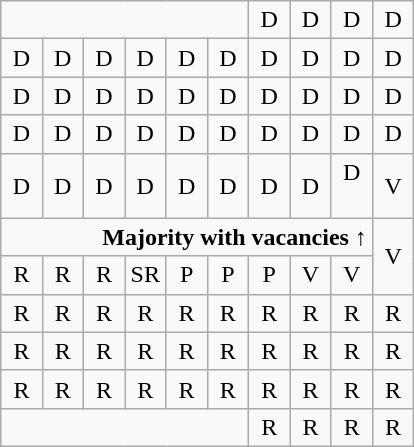<table class="wikitable" style="text-align:center">
<tr>
<td colspan=6></td>
<td>D</td>
<td>D</td>
<td>D</td>
<td>D</td>
</tr>
<tr>
<td width=10% >D</td>
<td width=10% >D</td>
<td width=10% >D</td>
<td width=10% >D</td>
<td width=10% >D</td>
<td width=10% >D</td>
<td width=10% >D</td>
<td width=10% >D</td>
<td width=10% >D</td>
<td width=10% >D</td>
</tr>
<tr>
<td>D</td>
<td>D</td>
<td>D</td>
<td>D</td>
<td>D</td>
<td>D</td>
<td>D</td>
<td>D</td>
<td>D</td>
<td>D</td>
</tr>
<tr>
<td>D<br></td>
<td>D<br></td>
<td>D<br></td>
<td>D<br></td>
<td>D<br></td>
<td>D</td>
<td>D</td>
<td>D</td>
<td>D</td>
<td>D</td>
</tr>
<tr>
<td>D<br></td>
<td>D<br></td>
<td>D<br></td>
<td>D<br></td>
<td>D<br></td>
<td>D<br></td>
<td>D<br></td>
<td>D<br></td>
<td>D<br><br></td>
<td>V<br></td>
</tr>
<tr>
<td colspan=9 align=right><strong>Majority with vacancies ↑</strong></td>
<td rowspan=2 >V<br></td>
</tr>
<tr>
<td>R<br></td>
<td>R<br></td>
<td>R<br></td>
<td>SR<br></td>
<td>P</td>
<td>P</td>
<td>P<br></td>
<td>V<br></td>
<td>V<br></td>
</tr>
<tr>
<td>R<br></td>
<td>R<br></td>
<td>R<br></td>
<td>R<br></td>
<td>R<br></td>
<td>R<br></td>
<td>R</td>
<td>R</td>
<td>R</td>
<td>R</td>
</tr>
<tr>
<td>R</td>
<td>R</td>
<td>R</td>
<td>R</td>
<td>R</td>
<td>R</td>
<td>R</td>
<td>R</td>
<td>R</td>
<td>R</td>
</tr>
<tr>
<td>R</td>
<td>R</td>
<td>R</td>
<td>R</td>
<td>R</td>
<td>R</td>
<td>R</td>
<td>R</td>
<td>R</td>
<td>R</td>
</tr>
<tr>
<td colspan=6></td>
<td>R</td>
<td>R</td>
<td>R</td>
<td>R</td>
</tr>
</table>
